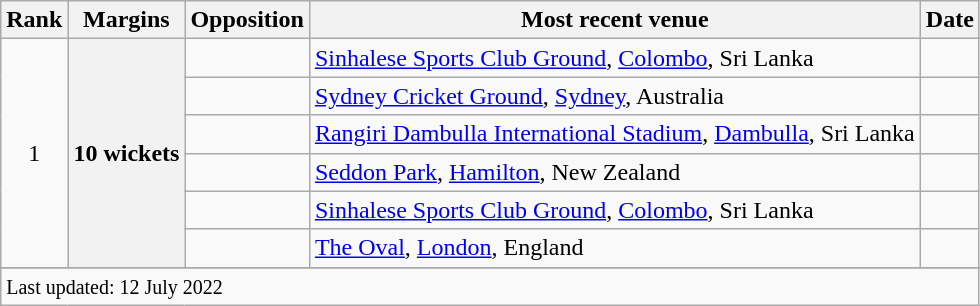<table class="wikitable plainrowheaders sortable">
<tr>
<th scope=col>Rank</th>
<th scope=col>Margins</th>
<th scope=col>Opposition</th>
<th scope=col>Most recent venue</th>
<th scope=col>Date</th>
</tr>
<tr>
<td align=center rowspan=6>1</td>
<th scope=row style=text-align:center rowspan=6>10 wickets</th>
<td></td>
<td><a href='#'>Sinhalese Sports Club Ground</a>, <a href='#'>Colombo</a>, Sri Lanka</td>
<td></td>
</tr>
<tr>
<td></td>
<td><a href='#'>Sydney Cricket Ground</a>, <a href='#'>Sydney</a>, Australia</td>
<td></td>
</tr>
<tr>
<td></td>
<td><a href='#'>Rangiri Dambulla International Stadium</a>, <a href='#'>Dambulla</a>, Sri Lanka</td>
<td></td>
</tr>
<tr>
<td></td>
<td><a href='#'>Seddon Park</a>, <a href='#'>Hamilton</a>, New Zealand</td>
<td></td>
</tr>
<tr>
<td></td>
<td><a href='#'>Sinhalese Sports Club Ground</a>, <a href='#'>Colombo</a>, Sri Lanka</td>
<td> </td>
</tr>
<tr>
<td></td>
<td><a href='#'>The Oval</a>, <a href='#'>London</a>, England</td>
<td></td>
</tr>
<tr>
</tr>
<tr class=sortbottom>
<td colspan=5><small>Last updated: 12 July 2022</small></td>
</tr>
</table>
